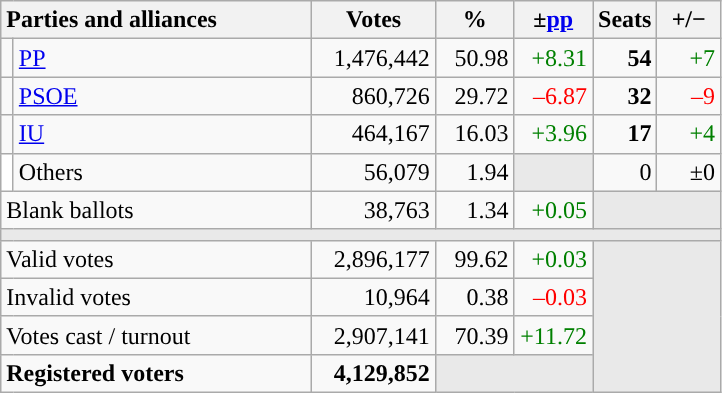<table class="wikitable" style="text-align:right;">
<tr>
<th style="text-align:left;" colspan="2" width="200">Parties and alliances</th>
<th width="75">Votes</th>
<th width="45">%</th>
<th width="45">±<a href='#'>pp</a></th>
<th width="35">Seats</th>
<th width="35">+/−</th>
</tr>
<tr>
<td width="1" style="color:inherit;background:"></td>
<td align="left"><a href='#'>PP</a></td>
<td>1,476,442</td>
<td>50.98</td>
<td style="color:green;">+8.31</td>
<td><strong>54</strong></td>
<td style="color:green;">+7</td>
</tr>
<tr>
<td style="color:inherit;background:"></td>
<td align="left"><a href='#'>PSOE</a></td>
<td>860,726</td>
<td>29.72</td>
<td style="color:red;">–6.87</td>
<td><strong>32</strong></td>
<td style="color:red;">–9</td>
</tr>
<tr>
<td style="color:inherit;background:"></td>
<td align="left"><a href='#'>IU</a></td>
<td>464,167</td>
<td>16.03</td>
<td style="color:green;">+3.96</td>
<td><strong>17</strong></td>
<td style="color:green;">+4</td>
</tr>
<tr>
<td bgcolor="white"></td>
<td align="left">Others</td>
<td>56,079</td>
<td>1.94</td>
<td bgcolor="#E9E9E9"></td>
<td>0</td>
<td>±0</td>
</tr>
<tr>
<td align="left" colspan="2">Blank ballots</td>
<td>38,763</td>
<td>1.34</td>
<td style="color:green;">+0.05</td>
<td bgcolor="#E9E9E9" colspan="2"></td>
</tr>
<tr>
<td colspan="7" bgcolor="#E9E9E9"></td>
</tr>
<tr>
<td align="left" colspan="2">Valid votes</td>
<td>2,896,177</td>
<td>99.62</td>
<td style="color:green;">+0.03</td>
<td bgcolor="#E9E9E9" colspan="2" rowspan="4"></td>
</tr>
<tr>
<td align="left" colspan="2">Invalid votes</td>
<td>10,964</td>
<td>0.38</td>
<td style="color:red;">–0.03</td>
</tr>
<tr>
<td align="left" colspan="2">Votes cast / turnout</td>
<td>2,907,141</td>
<td>70.39</td>
<td style="color:green;">+11.72</td>
</tr>
<tr style="font-weight:bold;">
<td align="left" colspan="2">Registered voters</td>
<td>4,129,852</td>
<td bgcolor="#E9E9E9" colspan="2"></td>
</tr>
</table>
